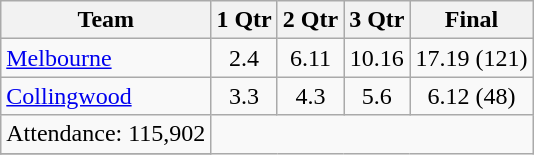<table class="wikitable">
<tr>
<th>Team</th>
<th>1 Qtr</th>
<th>2 Qtr</th>
<th>3 Qtr</th>
<th>Final</th>
</tr>
<tr>
<td><a href='#'>Melbourne</a></td>
<td align=center>2.4</td>
<td align=center>6.11</td>
<td align=center>10.16</td>
<td align=center>17.19 (121)</td>
</tr>
<tr>
<td><a href='#'>Collingwood</a></td>
<td align=center>3.3</td>
<td align=center>4.3</td>
<td align=center>5.6</td>
<td align=center>6.12 (48)</td>
</tr>
<tr>
<td align=center>Attendance: 115,902</td>
</tr>
<tr>
</tr>
</table>
